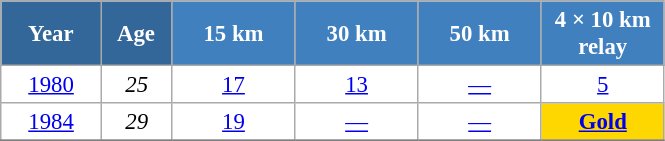<table class="wikitable" style="font-size:95%; text-align:center; border:grey solid 1px; border-collapse:collapse; background:#ffffff;">
<tr>
<th style="background-color:#369; color:white; width:60px;"> Year </th>
<th style="background-color:#369; color:white; width:40px;"> Age </th>
<th style="background-color:#4180be; color:white; width:75px;"> 15 km </th>
<th style="background-color:#4180be; color:white; width:75px;"> 30 km </th>
<th style="background-color:#4180be; color:white; width:75px;"> 50 km </th>
<th style="background-color:#4180be; color:white; width:75px;"> 4 × 10 km <br> relay </th>
</tr>
<tr>
<td><a href='#'>1980</a></td>
<td><em>25</em></td>
<td><a href='#'>17</a></td>
<td><a href='#'>13</a></td>
<td><a href='#'>—</a></td>
<td><a href='#'>5</a></td>
</tr>
<tr>
<td><a href='#'>1984</a></td>
<td><em>29</em></td>
<td><a href='#'>19</a></td>
<td><a href='#'>—</a></td>
<td><a href='#'>—</a></td>
<td style="background:gold;"><a href='#'><strong>Gold</strong></a></td>
</tr>
<tr>
</tr>
</table>
